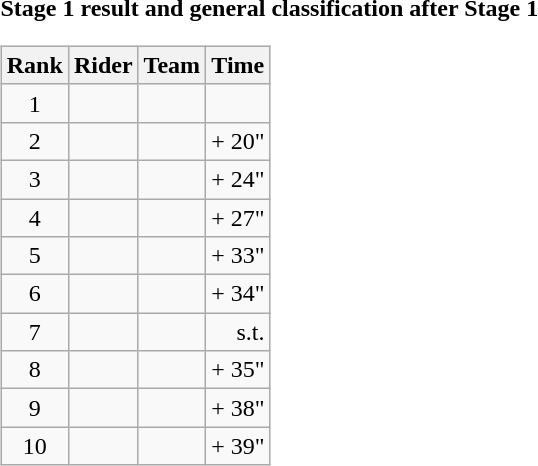<table>
<tr>
<td><strong>Stage 1 result and general classification after Stage 1</strong><br><table class="wikitable">
<tr>
<th scope="col">Rank</th>
<th scope="col">Rider</th>
<th scope="col">Team</th>
<th scope="col">Time</th>
</tr>
<tr>
<td style="text-align:center;">1</td>
<td></td>
<td></td>
<td style="text-align:right;"></td>
</tr>
<tr>
<td style="text-align:center;">2</td>
<td></td>
<td></td>
<td style="text-align:right;">+ 20"</td>
</tr>
<tr>
<td style="text-align:center;">3</td>
<td></td>
<td></td>
<td style="text-align:right;">+ 24"</td>
</tr>
<tr>
<td style="text-align:center;">4</td>
<td></td>
<td></td>
<td style="text-align:right;">+ 27"</td>
</tr>
<tr>
<td style="text-align:center;">5</td>
<td></td>
<td></td>
<td style="text-align:right;">+ 33"</td>
</tr>
<tr>
<td style="text-align:center;">6</td>
<td></td>
<td></td>
<td style="text-align:right;">+ 34"</td>
</tr>
<tr>
<td style="text-align:center;">7</td>
<td></td>
<td></td>
<td style="text-align:right;">s.t.</td>
</tr>
<tr>
<td style="text-align:center;">8</td>
<td></td>
<td></td>
<td style="text-align:right;">+ 35"</td>
</tr>
<tr>
<td style="text-align:center;">9</td>
<td></td>
<td></td>
<td style="text-align:right;">+ 38"</td>
</tr>
<tr>
<td style="text-align:center;">10</td>
<td></td>
<td></td>
<td style="text-align:right;">+ 39"</td>
</tr>
</table>
</td>
</tr>
</table>
